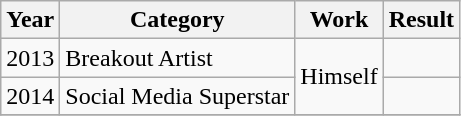<table class="wikitable">
<tr>
<th>Year</th>
<th>Category</th>
<th>Work</th>
<th>Result</th>
</tr>
<tr>
<td>2013</td>
<td>Breakout Artist</td>
<td rowspan="2">Himself</td>
<td></td>
</tr>
<tr>
<td>2014</td>
<td>Social Media Superstar</td>
<td></td>
</tr>
<tr>
</tr>
</table>
